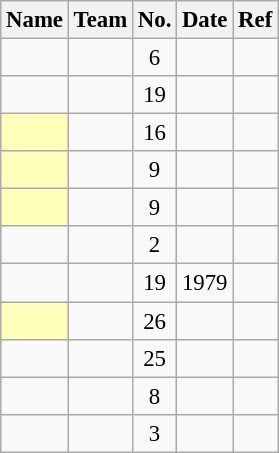<table class="wikitable sortable" style="font-size: 95%;text-align: center;">
<tr>
<th>Name</th>
<th>Team</th>
<th>No.</th>
<th>Date</th>
<th class="unsortable">Ref</th>
</tr>
<tr>
<td></td>
<td></td>
<td>6</td>
<td></td>
<td></td>
</tr>
<tr>
<td></td>
<td></td>
<td>19</td>
<td></td>
<td></td>
</tr>
<tr>
<td style="background:#ffb;"></td>
<td></td>
<td>16</td>
<td></td>
<td></td>
</tr>
<tr>
<td style="background:#ffb;"></td>
<td></td>
<td>9</td>
<td></td>
<td></td>
</tr>
<tr>
<td style="background:#ffb;"></td>
<td></td>
<td>9</td>
<td></td>
<td></td>
</tr>
<tr>
<td></td>
<td></td>
<td>2</td>
<td></td>
<td></td>
</tr>
<tr>
<td></td>
<td></td>
<td>19</td>
<td>1979</td>
<td></td>
</tr>
<tr>
<td style="background:#ffb;"></td>
<td></td>
<td>26</td>
<td></td>
<td></td>
</tr>
<tr>
<td></td>
<td></td>
<td>25</td>
<td></td>
<td></td>
</tr>
<tr>
<td></td>
<td></td>
<td>8</td>
<td></td>
<td></td>
</tr>
<tr>
<td></td>
<td></td>
<td>3</td>
<td></td>
<td></td>
</tr>
</table>
